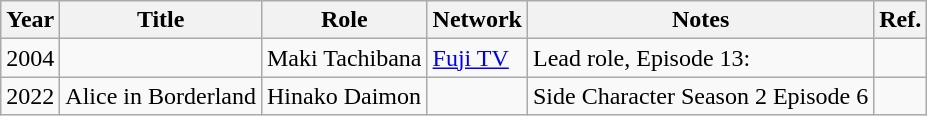<table class="wikitable">
<tr>
<th>Year</th>
<th>Title</th>
<th>Role</th>
<th>Network</th>
<th>Notes</th>
<th>Ref.</th>
</tr>
<tr>
<td>2004</td>
<td></td>
<td>Maki Tachibana</td>
<td><a href='#'>Fuji TV</a></td>
<td>Lead role, Episode 13: </td>
<td></td>
</tr>
<tr>
<td>2022</td>
<td>Alice in Borderland</td>
<td>Hinako Daimon</td>
<td></td>
<td>Side Character Season 2 Episode 6</td>
<td></td>
</tr>
</table>
